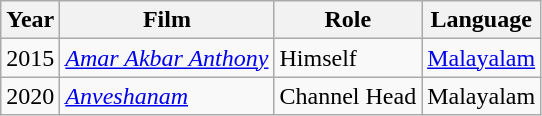<table class="wikitable sortable">
<tr>
<th>Year</th>
<th>Film</th>
<th>Role</th>
<th>Language</th>
</tr>
<tr>
<td>2015</td>
<td><em><a href='#'>Amar Akbar Anthony</a></em></td>
<td>Himself</td>
<td><a href='#'>Malayalam</a></td>
</tr>
<tr>
<td>2020</td>
<td><em><a href='#'>Anveshanam</a></em></td>
<td>Channel Head</td>
<td>Malayalam</td>
</tr>
</table>
